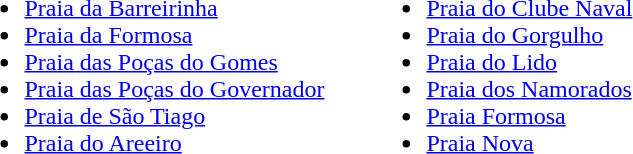<table>
<tr>
<td><br><ul><li><a href='#'>Praia da Barreirinha</a></li><li><a href='#'>Praia da Formosa</a></li><li><a href='#'>Praia das Poças do Gomes</a></li><li><a href='#'>Praia das Poças do Governador</a></li><li><a href='#'>Praia de São Tiago</a></li><li><a href='#'>Praia do Areeiro</a></li></ul></td>
<td width=20></td>
<td valign=top><br><ul><li><a href='#'>Praia do Clube Naval</a></li><li><a href='#'>Praia do Gorgulho</a></li><li><a href='#'>Praia do Lido</a></li><li><a href='#'>Praia dos Namorados</a></li><li><a href='#'>Praia Formosa</a></li><li><a href='#'>Praia Nova</a></li></ul></td>
</tr>
</table>
